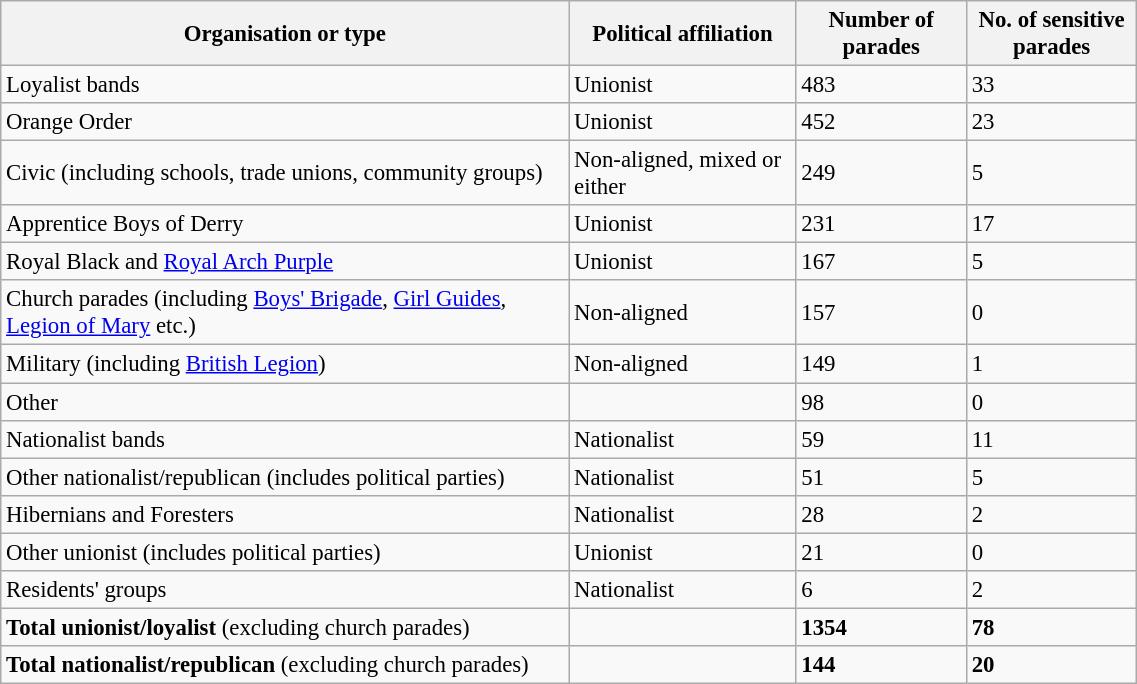<table class="wikitable" width="60%" style="font-size: 95%;">
<tr>
<th width=50%>Organisation or type</th>
<th width=20%>Political affiliation</th>
<th width=15%>Number of parades</th>
<th width=15%>No. of sensitive parades</th>
</tr>
<tr>
<td>Loyalist bands</td>
<td>Unionist</td>
<td>483</td>
<td>33</td>
</tr>
<tr>
<td>Orange Order</td>
<td>Unionist</td>
<td>452</td>
<td>23</td>
</tr>
<tr>
<td>Civic (including schools, trade unions, community groups)</td>
<td>Non-aligned, mixed or either</td>
<td>249</td>
<td>5</td>
</tr>
<tr>
<td>Apprentice Boys of Derry</td>
<td>Unionist</td>
<td>231</td>
<td>17</td>
</tr>
<tr>
<td>Royal Black and <a href='#'>Royal Arch Purple</a></td>
<td>Unionist</td>
<td>167</td>
<td>5</td>
</tr>
<tr>
<td>Church parades (including <a href='#'>Boys' Brigade</a>, <a href='#'>Girl Guides</a>, <a href='#'>Legion of Mary</a> etc.)</td>
<td>Non-aligned</td>
<td>157</td>
<td>0</td>
</tr>
<tr>
<td>Military (including <a href='#'>British Legion</a>)</td>
<td>Non-aligned</td>
<td>149</td>
<td>1</td>
</tr>
<tr>
<td>Other</td>
<td></td>
<td>98</td>
<td>0</td>
</tr>
<tr>
<td>Nationalist bands</td>
<td>Nationalist</td>
<td>59</td>
<td>11</td>
</tr>
<tr>
<td>Other nationalist/republican (includes political parties)</td>
<td>Nationalist</td>
<td>51</td>
<td>5</td>
</tr>
<tr>
<td>Hibernians and Foresters</td>
<td>Nationalist</td>
<td>28</td>
<td>2</td>
</tr>
<tr>
<td>Other unionist (includes political parties)</td>
<td>Unionist</td>
<td>21</td>
<td>0</td>
</tr>
<tr>
<td>Residents' groups</td>
<td>Nationalist</td>
<td>6</td>
<td>2</td>
</tr>
<tr>
<td><strong>Total unionist/loyalist</strong> (excluding church parades)</td>
<td></td>
<td><strong>1354</strong></td>
<td><strong>78</strong></td>
</tr>
<tr>
<td><strong>Total nationalist/republican</strong> (excluding church parades)</td>
<td></td>
<td><strong>144</strong></td>
<td><strong>20</strong></td>
</tr>
</table>
